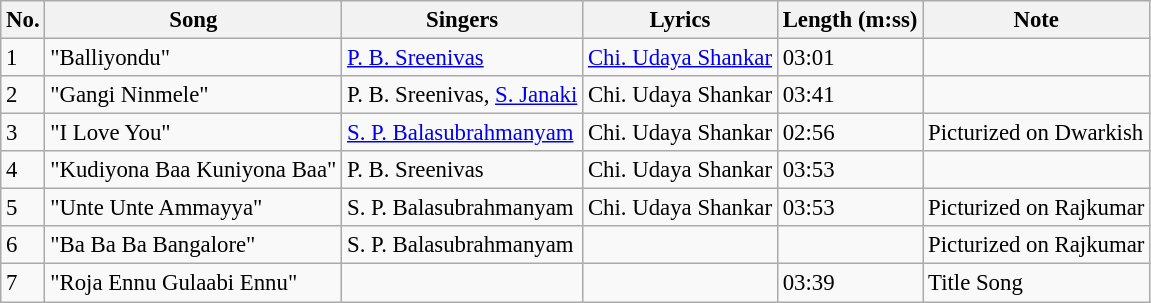<table class="wikitable" style="font-size:95%;">
<tr>
<th>No.</th>
<th>Song</th>
<th>Singers</th>
<th>Lyrics</th>
<th>Length (m:ss)</th>
<th>Note</th>
</tr>
<tr>
<td>1</td>
<td>"Balliyondu"</td>
<td><a href='#'>P. B. Sreenivas</a></td>
<td><a href='#'>Chi. Udaya Shankar</a></td>
<td>03:01</td>
<td></td>
</tr>
<tr>
<td>2</td>
<td>"Gangi Ninmele"</td>
<td>P. B. Sreenivas, <a href='#'>S. Janaki</a></td>
<td>Chi. Udaya Shankar</td>
<td>03:41</td>
<td></td>
</tr>
<tr>
<td>3</td>
<td>"I Love You"</td>
<td><a href='#'>S. P. Balasubrahmanyam</a></td>
<td>Chi. Udaya Shankar</td>
<td>02:56</td>
<td>Picturized on Dwarkish</td>
</tr>
<tr>
<td>4</td>
<td>"Kudiyona Baa Kuniyona Baa"</td>
<td>P. B. Sreenivas</td>
<td>Chi. Udaya Shankar</td>
<td>03:53</td>
<td></td>
</tr>
<tr>
<td>5</td>
<td>"Unte Unte Ammayya"</td>
<td>S. P. Balasubrahmanyam</td>
<td>Chi. Udaya Shankar</td>
<td>03:53</td>
<td>Picturized on Rajkumar</td>
</tr>
<tr>
<td>6</td>
<td>"Ba Ba Ba Bangalore"</td>
<td>S. P. Balasubrahmanyam</td>
<td></td>
<td></td>
<td>Picturized on Rajkumar</td>
</tr>
<tr>
<td>7</td>
<td>"Roja Ennu Gulaabi Ennu"</td>
<td></td>
<td></td>
<td>03:39</td>
<td>Title Song</td>
</tr>
</table>
